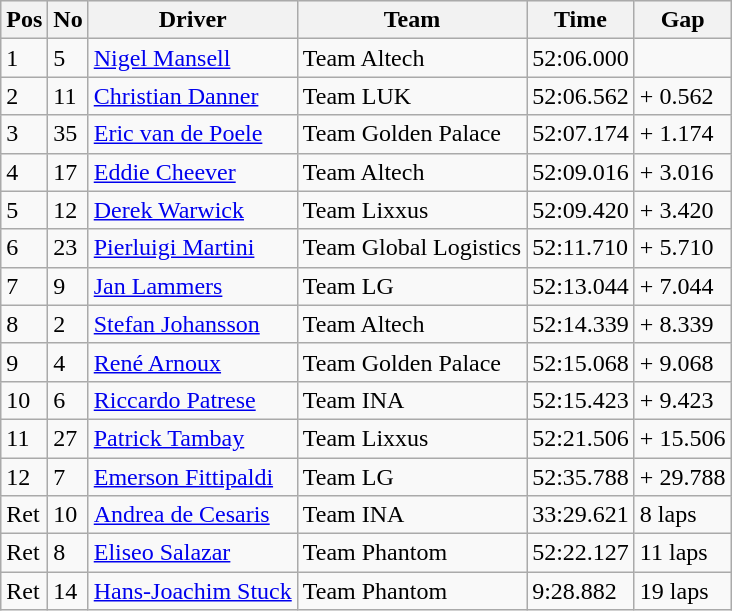<table class="wikitable">
<tr style="background:#efefef;">
<th>Pos</th>
<th>No</th>
<th>Driver</th>
<th>Team</th>
<th>Time</th>
<th>Gap</th>
</tr>
<tr>
<td>1</td>
<td>5</td>
<td> <a href='#'>Nigel Mansell</a></td>
<td>Team Altech</td>
<td>52:06.000</td>
<td></td>
</tr>
<tr>
<td>2</td>
<td>11</td>
<td> <a href='#'>Christian Danner</a></td>
<td>Team LUK</td>
<td>52:06.562</td>
<td>+ 0.562</td>
</tr>
<tr>
<td>3</td>
<td>35</td>
<td> <a href='#'>Eric van de Poele</a></td>
<td>Team Golden Palace</td>
<td>52:07.174</td>
<td>+ 1.174</td>
</tr>
<tr>
<td>4</td>
<td>17</td>
<td> <a href='#'>Eddie Cheever</a></td>
<td>Team Altech</td>
<td>52:09.016</td>
<td>+ 3.016</td>
</tr>
<tr>
<td>5</td>
<td>12</td>
<td> <a href='#'>Derek Warwick</a></td>
<td>Team Lixxus</td>
<td>52:09.420</td>
<td>+ 3.420</td>
</tr>
<tr>
<td>6</td>
<td>23</td>
<td> <a href='#'>Pierluigi Martini</a></td>
<td>Team Global Logistics</td>
<td>52:11.710</td>
<td>+ 5.710</td>
</tr>
<tr>
<td>7</td>
<td>9</td>
<td> <a href='#'>Jan Lammers</a></td>
<td>Team LG</td>
<td>52:13.044</td>
<td>+ 7.044</td>
</tr>
<tr>
<td>8</td>
<td>2</td>
<td> <a href='#'>Stefan Johansson</a></td>
<td>Team Altech</td>
<td>52:14.339</td>
<td>+ 8.339</td>
</tr>
<tr>
<td>9</td>
<td>4</td>
<td> <a href='#'>René Arnoux</a></td>
<td>Team Golden Palace</td>
<td>52:15.068</td>
<td>+ 9.068</td>
</tr>
<tr>
<td>10</td>
<td>6</td>
<td> <a href='#'>Riccardo Patrese</a></td>
<td>Team INA</td>
<td>52:15.423</td>
<td>+ 9.423</td>
</tr>
<tr>
<td>11</td>
<td>27</td>
<td> <a href='#'>Patrick Tambay</a></td>
<td>Team Lixxus</td>
<td>52:21.506</td>
<td>+ 15.506</td>
</tr>
<tr>
<td>12</td>
<td>7</td>
<td> <a href='#'>Emerson Fittipaldi</a></td>
<td>Team LG</td>
<td>52:35.788</td>
<td>+ 29.788</td>
</tr>
<tr>
<td>Ret</td>
<td>10</td>
<td> <a href='#'>Andrea de Cesaris</a></td>
<td>Team INA</td>
<td>33:29.621</td>
<td>8 laps</td>
</tr>
<tr>
<td>Ret</td>
<td>8</td>
<td> <a href='#'>Eliseo Salazar</a></td>
<td>Team Phantom</td>
<td>52:22.127</td>
<td>11 laps</td>
</tr>
<tr>
<td>Ret</td>
<td>14</td>
<td> <a href='#'>Hans-Joachim Stuck</a></td>
<td>Team Phantom</td>
<td>9:28.882</td>
<td>19 laps</td>
</tr>
</table>
